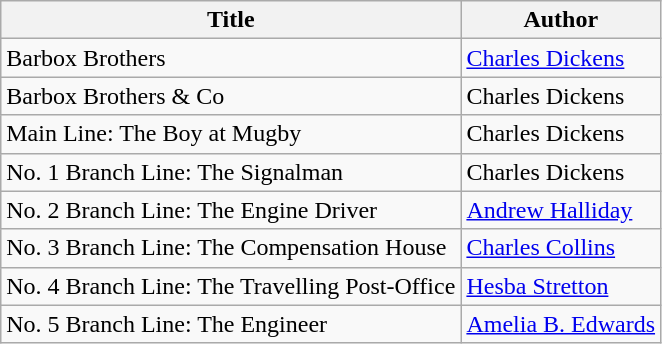<table class="wikitable">
<tr>
<th>Title</th>
<th>Author</th>
</tr>
<tr>
<td>Barbox Brothers</td>
<td><a href='#'>Charles Dickens</a></td>
</tr>
<tr>
<td>Barbox Brothers & Co</td>
<td>Charles Dickens</td>
</tr>
<tr>
<td>Main Line: The Boy at Mugby</td>
<td>Charles Dickens</td>
</tr>
<tr>
<td>No. 1 Branch Line: The Signalman</td>
<td>Charles Dickens</td>
</tr>
<tr>
<td>No. 2 Branch Line: The Engine Driver</td>
<td><a href='#'>Andrew Halliday</a></td>
</tr>
<tr>
<td>No. 3 Branch Line: The Compensation House</td>
<td><a href='#'>Charles Collins</a></td>
</tr>
<tr>
<td>No. 4 Branch Line: The Travelling Post-Office</td>
<td><a href='#'>Hesba Stretton</a></td>
</tr>
<tr>
<td>No. 5 Branch Line: The Engineer</td>
<td><a href='#'>Amelia B. Edwards</a></td>
</tr>
</table>
